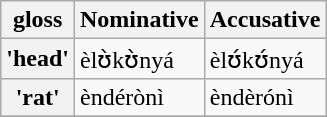<table class="wikitable">
<tr>
<th scope="col">gloss</th>
<th scope="col">Nominative</th>
<th scope="col">Accusative</th>
</tr>
<tr>
<th scope="row">'head'</th>
<td>èlʊ̀kʊ̀nyá</td>
<td>èlʊ́kʊ́nyá</td>
</tr>
<tr>
<th scope="row">'rat'</th>
<td>èndérònì</td>
<td>èndèrónì</td>
</tr>
<tr>
</tr>
</table>
